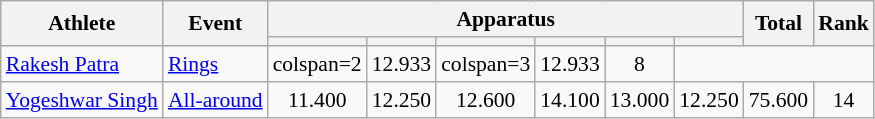<table class=wikitable style=font-size:90%;text-align:center;>
<tr>
<th rowspan=2>Athlete</th>
<th rowspan=2>Event</th>
<th colspan=6>Apparatus</th>
<th rowspan=2>Total</th>
<th rowspan=2>Rank</th>
</tr>
<tr style="font-size:95%">
<th></th>
<th></th>
<th></th>
<th></th>
<th></th>
<th></th>
</tr>
<tr>
<td align=left><a href='#'>Rakesh Patra</a></td>
<td align=left><a href='#'>Rings</a></td>
<td>colspan=2 </td>
<td>12.933</td>
<td>colspan=3 </td>
<td>12.933</td>
<td>8</td>
</tr>
<tr>
<td align=left><a href='#'>Yogeshwar Singh</a></td>
<td align=left><a href='#'>All-around</a></td>
<td>11.400</td>
<td>12.250</td>
<td>12.600</td>
<td>14.100</td>
<td>13.000</td>
<td>12.250</td>
<td>75.600</td>
<td>14</td>
</tr>
</table>
